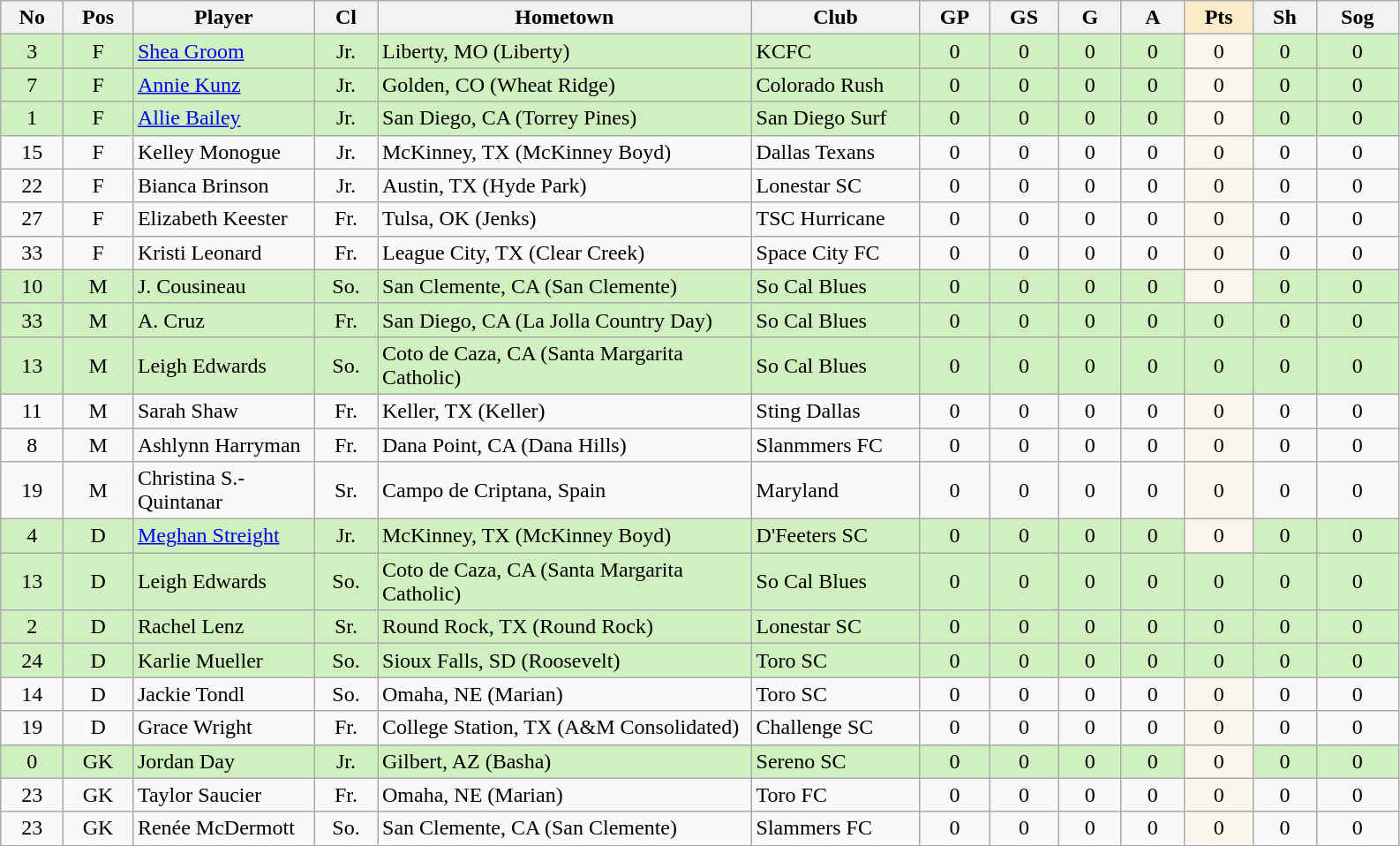<table class="wikitable sortable">
<tr>
<th scope="col" width="40">No</th>
<th scope="col" width="45">Pos</th>
<th scope="col" width="130">Player</th>
<th scope="col" width="40">Cl</th>
<th scope="col" width="275">Hometown</th>
<th scope="col" width="120">Club</th>
<th scope="col" width="45">GP</th>
<th scope="col" width="45">GS</th>
<th scope="col" width="40">G</th>
<th scope="col" width="40">A</th>
<th scope="col" width="45" style="background:#faecc8">Pts</th>
<th scope="col" width="40">Sh</th>
<th scope="col" width="55">Sog</th>
</tr>
<tr>
<td style="background: #D0F0C0" align="center">3</td>
<td style="background: #D0F0C0" align="center">F</td>
<td style="background: #D0F0C0" align="left"><a href='#'>Shea Groom</a></td>
<td style="background: #D0F0C0" align="center">Jr.</td>
<td style="background: #D0F0C0" align="left">Liberty, MO (Liberty)</td>
<td style="background: #D0F0C0" align="left">KCFC</td>
<td style="background: #D0F0C0" align="center">0</td>
<td style="background: #D0F0C0" align="center">0</td>
<td style="background: #D0F0C0" align="center">0</td>
<td style="background: #D0F0C0" align="center">0</td>
<td align="center" style="background:#faf6ed">0</td>
<td style="background: #D0F0C0" align="center">0</td>
<td style="background: #D0F0C0" align="center">0</td>
</tr>
<tr>
<td style="background: #D0F0C0" align="center">7</td>
<td style="background: #D0F0C0" align="center">F</td>
<td style="background: #D0F0C0" align="left"><a href='#'>Annie Kunz</a></td>
<td style="background: #D0F0C0" align="center">Jr.</td>
<td style="background: #D0F0C0" align="left">Golden, CO (Wheat Ridge)</td>
<td style="background: #D0F0C0" align="left">Colorado Rush</td>
<td style="background: #D0F0C0" align="center">0</td>
<td style="background: #D0F0C0" align="center">0</td>
<td style="background: #D0F0C0" align="center">0</td>
<td style="background: #D0F0C0" align="center">0</td>
<td align="center" style="background:#faf6ed">0</td>
<td style="background: #D0F0C0" align="center">0</td>
<td style="background: #D0F0C0" align="center">0</td>
</tr>
<tr>
<td style="background: #D0F0C0" align="center">1</td>
<td style="background: #D0F0C0" align="center">F</td>
<td style="background: #D0F0C0" align="left"><a href='#'>Allie Bailey</a></td>
<td style="background: #D0F0C0" align="center">Jr.</td>
<td style="background: #D0F0C0" align="left">San Diego, CA (Torrey Pines)</td>
<td style="background: #D0F0C0" align="left">San Diego Surf</td>
<td style="background: #D0F0C0" align="center">0</td>
<td style="background: #D0F0C0" align="center">0</td>
<td style="background: #D0F0C0" align="center">0</td>
<td style="background: #D0F0C0" align="center">0</td>
<td align="center" style="background:#faf6ed">0</td>
<td style="background: #D0F0C0" align="center">0</td>
<td style="background: #D0F0C0" align="center">0</td>
</tr>
<tr>
<td align="center">15</td>
<td align="center">F</td>
<td align="left">Kelley Monogue</td>
<td align="center">Jr.</td>
<td align="left">McKinney, TX (McKinney Boyd)</td>
<td align="left">Dallas Texans</td>
<td align="center">0</td>
<td align="center">0</td>
<td align="center">0</td>
<td align="center">0</td>
<td align="center" style="background:#faf6ed">0</td>
<td align="center">0</td>
<td align="center">0</td>
</tr>
<tr>
<td align="center">22</td>
<td align="center">F</td>
<td align="left">Bianca Brinson</td>
<td align="center">Jr.</td>
<td align="left">Austin, TX (Hyde Park)</td>
<td align="left">Lonestar SC</td>
<td align="center">0</td>
<td align="center">0</td>
<td align="center">0</td>
<td align="center">0</td>
<td align="center" style="background:#faf6ed">0</td>
<td align="center">0</td>
<td align="center">0</td>
</tr>
<tr>
<td align="center">27</td>
<td align="center">F</td>
<td align="left">Elizabeth Keester</td>
<td align="center">Fr.</td>
<td align="left">Tulsa, OK (Jenks)</td>
<td align="left">TSC Hurricane</td>
<td align="center">0</td>
<td align="center">0</td>
<td align="center">0</td>
<td align="center">0</td>
<td align="center" style="background:#faf6ed">0</td>
<td align="center">0</td>
<td align="center">0</td>
</tr>
<tr>
<td align="center">33</td>
<td align="center">F</td>
<td align="left">Kristi Leonard</td>
<td align="center">Fr.</td>
<td align="left">League City, TX (Clear Creek)</td>
<td align="left">Space City FC</td>
<td align="center">0</td>
<td align="center">0</td>
<td align="center">0</td>
<td align="center">0</td>
<td align="center" style="background:#faf6ed">0</td>
<td align="center">0</td>
<td align="center">0</td>
</tr>
<tr>
<td style="background: #D0F0C0" align="center">10</td>
<td style="background: #D0F0C0" align="center">M</td>
<td style="background: #D0F0C0" align="left">J. Cousineau</td>
<td style="background: #D0F0C0" align="center">So.</td>
<td style="background: #D0F0C0" align="left">San Clemente, CA (San Clemente)</td>
<td style="background: #D0F0C0" align="left">So Cal Blues</td>
<td style="background: #D0F0C0" align="center">0</td>
<td style="background: #D0F0C0" align="center">0</td>
<td style="background: #D0F0C0" align="center">0</td>
<td style="background: #D0F0C0" align="center">0</td>
<td align="center" style="background:#faf6ed">0</td>
<td style="background: #D0F0C0" align="center">0</td>
<td style="background: #D0F0C0" align="center">0</td>
</tr>
<tr>
<td style="background: #D0F0C0" align="center">33</td>
<td style="background: #D0F0C0" align="center">M</td>
<td style="background: #D0F0C0" align="left">A. Cruz</td>
<td style="background: #D0F0C0" align="center">Fr.</td>
<td style="background: #D0F0C0" align="left">San Diego, CA (La Jolla Country Day)</td>
<td style="background: #D0F0C0" align="left">So Cal Blues</td>
<td style="background: #D0F0C0" align="center">0</td>
<td style="background: #D0F0C0" align="center">0</td>
<td style="background: #D0F0C0" align="center">0</td>
<td style="background: #D0F0C0" align="center">0</td>
<td style="background: #D0F0C0" align="center" style="background:#faf6ed">0</td>
<td style="background: #D0F0C0" align="center">0</td>
<td style="background: #D0F0C0" align="center">0</td>
</tr>
<tr>
<td style="background: #D0F0C0" align="center">13</td>
<td style="background: #D0F0C0" align="center">M</td>
<td style="background: #D0F0C0" align="left">Leigh Edwards</td>
<td style="background: #D0F0C0" align="center">So.</td>
<td style="background: #D0F0C0" align="left">Coto de Caza, CA (Santa Margarita Catholic)</td>
<td style="background: #D0F0C0" align="left">So Cal Blues</td>
<td style="background: #D0F0C0" align="center">0</td>
<td style="background: #D0F0C0" align="center">0</td>
<td style="background: #D0F0C0" align="center">0</td>
<td style="background: #D0F0C0" align="center">0</td>
<td style="background: #D0F0C0" align="center" style="background:#faf6ed">0</td>
<td style="background: #D0F0C0" align="center">0</td>
<td style="background: #D0F0C0" align="center">0</td>
</tr>
<tr>
<td align="center">11</td>
<td align="center">M</td>
<td align="left">Sarah Shaw</td>
<td align="center">Fr.</td>
<td align="left">Keller, TX (Keller)</td>
<td align="left">Sting Dallas</td>
<td align="center">0</td>
<td align="center">0</td>
<td align="center">0</td>
<td align="center">0</td>
<td align="center" style="background:#faf6ed">0</td>
<td align="center">0</td>
<td align="center">0</td>
</tr>
<tr>
<td align="center">8</td>
<td align="center">M</td>
<td align="left">Ashlynn Harryman</td>
<td align="center">Fr.</td>
<td align="left">Dana Point, CA (Dana Hills)</td>
<td align="left">Slanmmers FC</td>
<td align="center">0</td>
<td align="center">0</td>
<td align="center">0</td>
<td align="center">0</td>
<td align="center" style="background:#faf6ed">0</td>
<td align="center">0</td>
<td align="center">0</td>
</tr>
<tr>
<td align="center">19</td>
<td align="center">M</td>
<td align="left">Christina S.-Quintanar</td>
<td align="center">Sr.</td>
<td align="left">Campo de Criptana, Spain</td>
<td align="left">Maryland</td>
<td align="center">0</td>
<td align="center">0</td>
<td align="center">0</td>
<td align="center">0</td>
<td align="center" style="background:#faf6ed">0</td>
<td align="center">0</td>
<td align="center">0</td>
</tr>
<tr>
<td style="background: #D0F0C0" align="center">4</td>
<td style="background: #D0F0C0" align="center">D</td>
<td style="background: #D0F0C0" align="left"><a href='#'>Meghan Streight</a></td>
<td style="background: #D0F0C0" align="center">Jr.</td>
<td style="background: #D0F0C0" align="left">McKinney, TX (McKinney Boyd)</td>
<td style="background: #D0F0C0" align="left">D'Feeters SC</td>
<td style="background: #D0F0C0" align="center">0</td>
<td style="background: #D0F0C0" align="center">0</td>
<td style="background: #D0F0C0" align="center">0</td>
<td style="background: #D0F0C0" align="center">0</td>
<td align="center" style="background:#faf6ed">0</td>
<td style="background: #D0F0C0" align="center">0</td>
<td style="background: #D0F0C0" align="center">0</td>
</tr>
<tr>
<td style="background: #D0F0C0" align="center">13</td>
<td style="background: #D0F0C0" align="center">D</td>
<td style="background: #D0F0C0" align="left">Leigh Edwards</td>
<td style="background: #D0F0C0" align="center">So.</td>
<td style="background: #D0F0C0" align="left">Coto de Caza, CA (Santa Margarita Catholic)</td>
<td style="background: #D0F0C0" align="left">So Cal Blues</td>
<td style="background: #D0F0C0" align="center">0</td>
<td style="background: #D0F0C0" align="center">0</td>
<td style="background: #D0F0C0" align="center">0</td>
<td style="background: #D0F0C0" align="center">0</td>
<td style="background: #D0F0C0" align="center" style="background:#faf6ed">0</td>
<td style="background: #D0F0C0" align="center">0</td>
<td style="background: #D0F0C0" align="center">0</td>
</tr>
<tr>
<td style="background: #D0F0C0" align="center">2</td>
<td style="background: #D0F0C0" align="center">D</td>
<td style="background: #D0F0C0" align="left">Rachel Lenz</td>
<td style="background: #D0F0C0" align="center">Sr.</td>
<td style="background: #D0F0C0" align="left">Round Rock, TX (Round Rock)</td>
<td style="background: #D0F0C0" align="left">Lonestar SC</td>
<td style="background: #D0F0C0" align="center">0</td>
<td style="background: #D0F0C0" align="center">0</td>
<td style="background: #D0F0C0" align="center">0</td>
<td style="background: #D0F0C0" align="center">0</td>
<td style="background: #D0F0C0" align="center" style="background:#faf6ed">0</td>
<td style="background: #D0F0C0" align="center">0</td>
<td style="background: #D0F0C0" align="center">0</td>
</tr>
<tr>
<td style="background: #D0F0C0" align="center">24</td>
<td style="background: #D0F0C0" align="center">D</td>
<td style="background: #D0F0C0" align="left">Karlie Mueller</td>
<td style="background: #D0F0C0" align="center">So.</td>
<td style="background: #D0F0C0" align="left">Sioux Falls, SD (Roosevelt)</td>
<td style="background: #D0F0C0" align="left">Toro SC</td>
<td style="background: #D0F0C0" align="center">0</td>
<td style="background: #D0F0C0" align="center">0</td>
<td style="background: #D0F0C0" align="center">0</td>
<td style="background: #D0F0C0" align="center">0</td>
<td style="background: #D0F0C0" align="center" style="background:#faf6ed">0</td>
<td style="background: #D0F0C0" align="center">0</td>
<td style="background: #D0F0C0" align="center">0</td>
</tr>
<tr>
<td align="center">14</td>
<td align="center">D</td>
<td align="left">Jackie Tondl</td>
<td align="center">So.</td>
<td align="left">Omaha, NE (Marian)</td>
<td align="left">Toro SC</td>
<td align="center">0</td>
<td align="center">0</td>
<td align="center">0</td>
<td align="center">0</td>
<td align="center" style="background:#faf6ed">0</td>
<td align="center">0</td>
<td align="center">0</td>
</tr>
<tr>
<td align="center">19</td>
<td align="center">D</td>
<td align="left">Grace Wright</td>
<td align="center">Fr.</td>
<td align="left">College Station, TX (A&M Consolidated)</td>
<td align="left">Challenge SC</td>
<td align="center">0</td>
<td align="center">0</td>
<td align="center">0</td>
<td align="center">0</td>
<td align="center" style="background:#faf6ed">0</td>
<td align="center">0</td>
<td align="center">0</td>
</tr>
<tr>
<td style="background: #D0F0C0" align="center">0</td>
<td style="background: #D0F0C0" align="center">GK</td>
<td style="background: #D0F0C0" align="left">Jordan Day</td>
<td style="background: #D0F0C0" align="center">Jr.</td>
<td style="background: #D0F0C0" align="left">Gilbert, AZ (Basha)</td>
<td style="background: #D0F0C0" align="left">Sereno SC</td>
<td style="background: #D0F0C0" align="center">0</td>
<td style="background: #D0F0C0" align="center">0</td>
<td style="background: #D0F0C0" align="center">0</td>
<td style="background: #D0F0C0" align="center">0</td>
<td align="center" style="background:#faf6ed">0</td>
<td style="background: #D0F0C0" align="center">0</td>
<td style="background: #D0F0C0" align="center">0</td>
</tr>
<tr>
<td align="center">23</td>
<td align="center">GK</td>
<td align="left">Taylor Saucier</td>
<td align="center">Fr.</td>
<td align="left">Omaha, NE (Marian)</td>
<td align="left">Toro FC</td>
<td align="center">0</td>
<td align="center">0</td>
<td align="center">0</td>
<td align="center">0</td>
<td align="center" style="background:#faf6ed">0</td>
<td align="center">0</td>
<td align="center">0</td>
</tr>
<tr>
<td align="center">23</td>
<td align="center">GK</td>
<td align="left">Renée McDermott</td>
<td align="center">So.</td>
<td align="left">San Clemente, CA (San Clemente)</td>
<td align="left">Slammers FC</td>
<td align="center">0</td>
<td align="center">0</td>
<td align="center">0</td>
<td align="center">0</td>
<td align="center" style="background:#faf6ed">0</td>
<td align="center">0</td>
<td align="center">0</td>
</tr>
<tr>
</tr>
</table>
